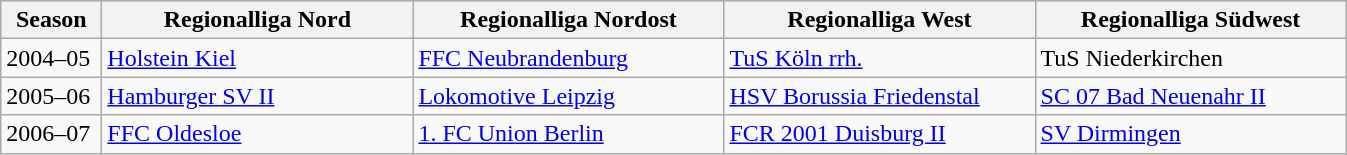<table class="wikitable">
<tr align="center" bgcolor="#dfdfdf">
<th width="60">Season</th>
<th width="200">Regionalliga Nord</th>
<th width="200">Regionalliga Nordost</th>
<th width="200">Regionalliga West</th>
<th width="200">Regionalliga Südwest</th>
</tr>
<tr>
<td>2004–05</td>
<td><a href='#'>Holstein Kiel</a></td>
<td><a href='#'>FFC Neubrandenburg</a></td>
<td><a href='#'>TuS Köln rrh.</a></td>
<td>TuS Niederkirchen</td>
</tr>
<tr>
<td>2005–06</td>
<td><a href='#'>Hamburger SV II</a></td>
<td><a href='#'>Lokomotive Leipzig</a></td>
<td><a href='#'>HSV Borussia Friedenstal</a></td>
<td><a href='#'>SC 07 Bad Neuenahr II</a></td>
</tr>
<tr>
<td>2006–07</td>
<td><a href='#'>FFC Oldesloe</a></td>
<td><a href='#'>1. FC Union Berlin</a></td>
<td><a href='#'>FCR 2001 Duisburg II</a></td>
<td><a href='#'>SV Dirmingen</a></td>
</tr>
</table>
